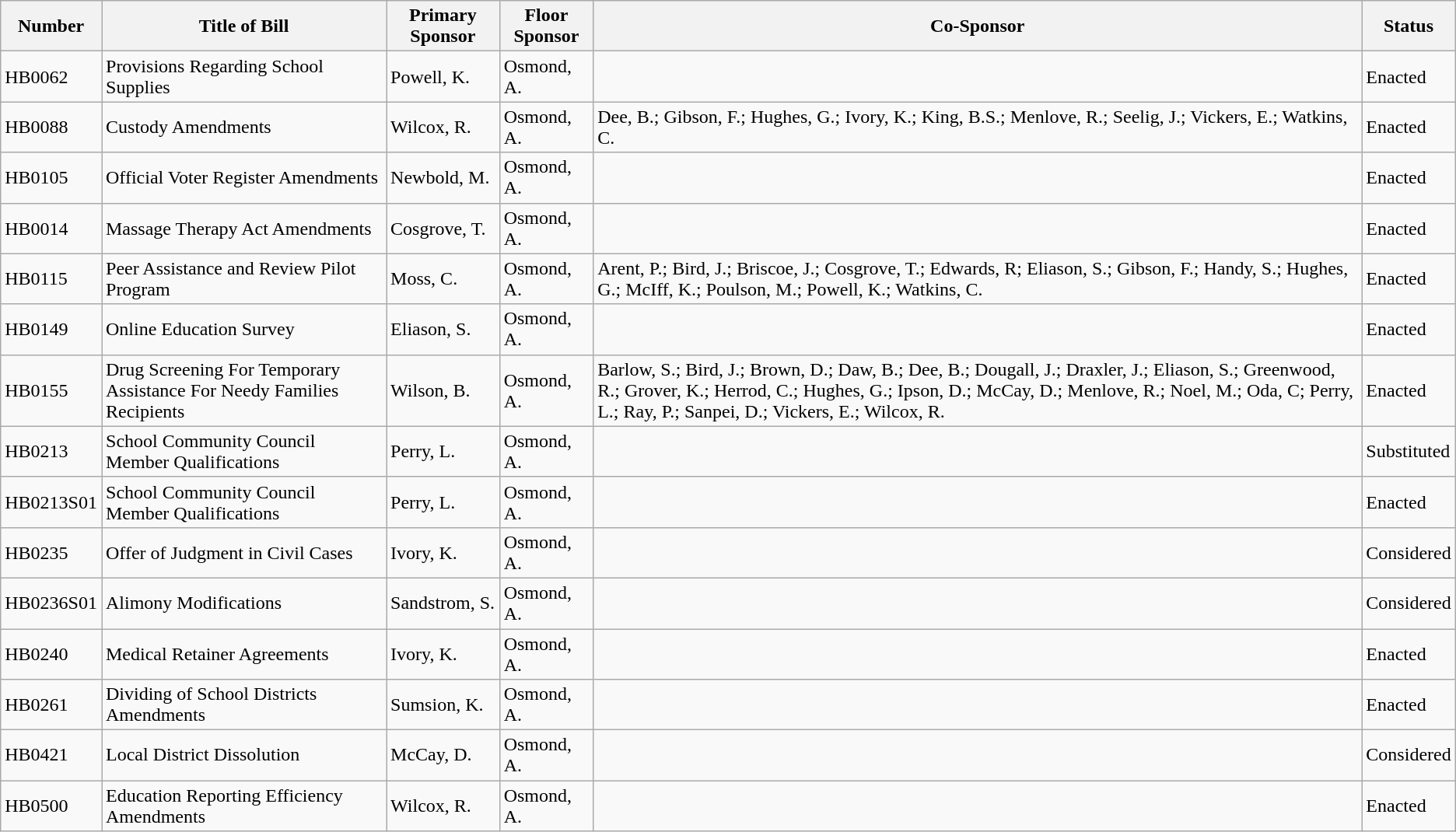<table class="wikitable">
<tr>
<th>Number</th>
<th>Title of Bill</th>
<th>Primary Sponsor</th>
<th>Floor Sponsor</th>
<th>Co-Sponsor</th>
<th>Status</th>
</tr>
<tr>
<td>HB0062</td>
<td>Provisions Regarding School Supplies</td>
<td>Powell, K.</td>
<td>Osmond, A.</td>
<td></td>
<td>Enacted</td>
</tr>
<tr>
<td>HB0088</td>
<td>Custody Amendments</td>
<td>Wilcox, R.</td>
<td>Osmond, A.</td>
<td>Dee, B.; Gibson, F.; Hughes, G.; Ivory, K.; King, B.S.; Menlove, R.; Seelig, J.; Vickers, E.; Watkins, C.</td>
<td>Enacted</td>
</tr>
<tr>
<td>HB0105</td>
<td>Official Voter Register Amendments</td>
<td>Newbold, M.</td>
<td>Osmond, A.</td>
<td></td>
<td>Enacted</td>
</tr>
<tr>
<td>HB0014</td>
<td>Massage Therapy Act Amendments</td>
<td>Cosgrove, T.</td>
<td>Osmond, A.</td>
<td></td>
<td>Enacted</td>
</tr>
<tr>
<td>HB0115</td>
<td>Peer Assistance and Review Pilot Program</td>
<td>Moss, C.</td>
<td>Osmond, A.</td>
<td>Arent, P.; Bird, J.; Briscoe, J.; Cosgrove, T.; Edwards, R; Eliason, S.; Gibson, F.; Handy, S.; Hughes, G.; McIff, K.; Poulson, M.; Powell, K.; Watkins, C.</td>
<td>Enacted</td>
</tr>
<tr>
<td>HB0149</td>
<td>Online Education Survey</td>
<td>Eliason, S.</td>
<td>Osmond, A.</td>
<td></td>
<td>Enacted</td>
</tr>
<tr>
<td>HB0155</td>
<td>Drug Screening For Temporary Assistance For Needy Families Recipients</td>
<td>Wilson, B.</td>
<td>Osmond, A.</td>
<td>Barlow, S.; Bird, J.; Brown, D.; Daw, B.; Dee, B.; Dougall, J.; Draxler, J.; Eliason, S.; Greenwood, R.; Grover, K.; Herrod, C.; Hughes, G.; Ipson, D.; McCay, D.; Menlove, R.; Noel, M.; Oda, C; Perry, L.; Ray, P.; Sanpei, D.; Vickers, E.; Wilcox, R.</td>
<td>Enacted</td>
</tr>
<tr>
<td>HB0213</td>
<td>School Community Council Member Qualifications</td>
<td>Perry, L.</td>
<td>Osmond, A.</td>
<td></td>
<td>Substituted</td>
</tr>
<tr>
<td>HB0213S01</td>
<td>School Community Council Member Qualifications</td>
<td>Perry, L.</td>
<td>Osmond, A.</td>
<td></td>
<td>Enacted</td>
</tr>
<tr>
<td>HB0235</td>
<td>Offer of Judgment in Civil Cases</td>
<td>Ivory, K.</td>
<td>Osmond, A.</td>
<td></td>
<td>Considered</td>
</tr>
<tr>
<td>HB0236S01</td>
<td>Alimony Modifications</td>
<td>Sandstrom, S.</td>
<td>Osmond, A.</td>
<td></td>
<td>Considered</td>
</tr>
<tr>
<td>HB0240</td>
<td>Medical Retainer Agreements</td>
<td>Ivory, K.</td>
<td>Osmond, A.</td>
<td></td>
<td>Enacted</td>
</tr>
<tr>
<td>HB0261</td>
<td>Dividing of School Districts Amendments</td>
<td>Sumsion, K.</td>
<td>Osmond, A.</td>
<td></td>
<td>Enacted</td>
</tr>
<tr>
<td>HB0421</td>
<td>Local District Dissolution</td>
<td>McCay, D.</td>
<td>Osmond, A.</td>
<td></td>
<td>Considered</td>
</tr>
<tr>
<td>HB0500</td>
<td>Education Reporting Efficiency Amendments</td>
<td>Wilcox, R.</td>
<td>Osmond, A.</td>
<td></td>
<td>Enacted</td>
</tr>
</table>
